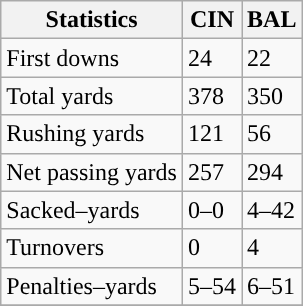<table class="wikitable" style="float: left;">
<tr>
<th>Statistics</th>
<th>CIN</th>
<th>BAL</th>
</tr>
<tr>
<td>First downs</td>
<td>24</td>
<td>22</td>
</tr>
<tr>
<td>Total yards</td>
<td>378</td>
<td>350</td>
</tr>
<tr>
<td>Rushing yards</td>
<td>121</td>
<td>56</td>
</tr>
<tr>
<td>Net passing yards</td>
<td>257</td>
<td>294</td>
</tr>
<tr>
<td>Sacked–yards</td>
<td>0–0</td>
<td>4–42</td>
</tr>
<tr>
<td>Turnovers</td>
<td>0</td>
<td>4</td>
</tr>
<tr>
<td>Penalties–yards</td>
<td>5–54</td>
<td>6–51</td>
</tr>
<tr>
</tr>
</table>
